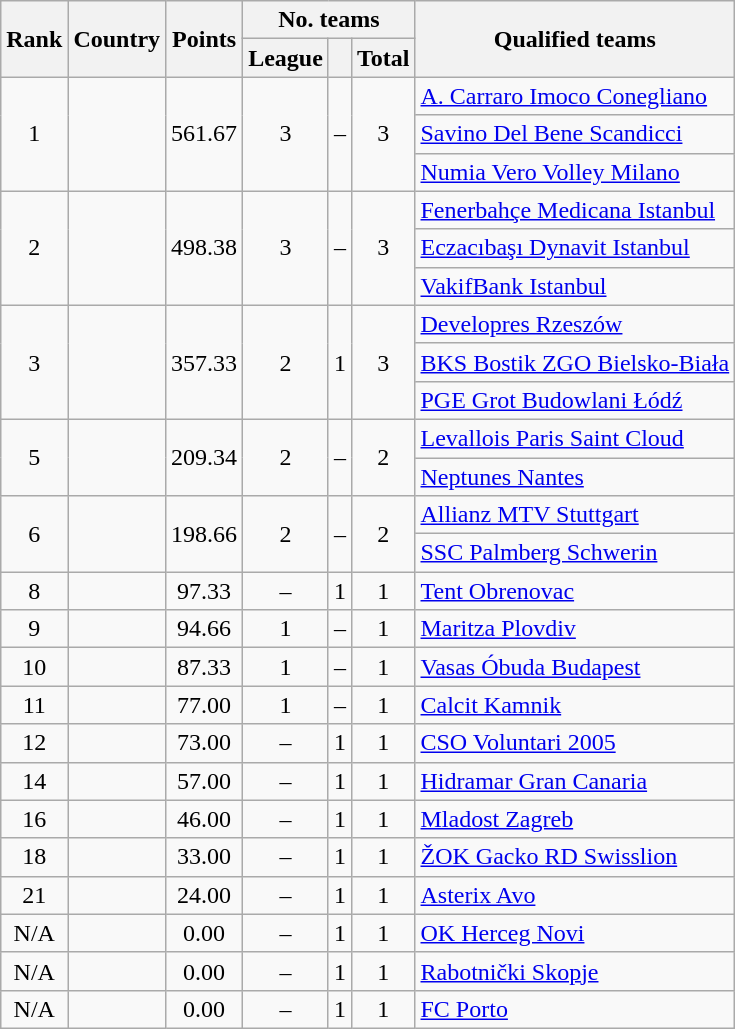<table class="wikitable" style="text-align:left">
<tr>
<th rowspan=2>Rank</th>
<th rowspan=2>Country</th>
<th rowspan=2>Points</th>
<th colspan=3>No. teams</th>
<th rowspan=2>Qualified teams</th>
</tr>
<tr>
<th>League</th>
<th></th>
<th>Total</th>
</tr>
<tr>
<td rowspan="3" style="text-align:center">1</td>
<td rowspan="3"></td>
<td rowspan="3" style="text-align:center">561.67</td>
<td rowspan="3" style="text-align:center">3</td>
<td rowspan="3" style="text-align:center">–</td>
<td style="text-align:center" rowspan="3">3</td>
<td><a href='#'>A. Carraro Imoco Conegliano</a></td>
</tr>
<tr>
<td><a href='#'>Savino Del Bene Scandicci</a></td>
</tr>
<tr>
<td><a href='#'>Numia Vero Volley Milano</a></td>
</tr>
<tr>
<td rowspan="3" style="text-align:center">2</td>
<td rowspan="3"></td>
<td rowspan="3" style="text-align:center">498.38</td>
<td rowspan="3" style="text-align:center">3</td>
<td rowspan="3" style="text-align:center">–</td>
<td style="text-align:center" rowspan="3">3</td>
<td><a href='#'>Fenerbahçe Medicana Istanbul</a></td>
</tr>
<tr>
<td><a href='#'>Eczacıbaşı Dynavit Istanbul</a></td>
</tr>
<tr>
<td><a href='#'>VakifBank Istanbul</a></td>
</tr>
<tr>
<td rowspan="3" style="text-align:center">3</td>
<td rowspan="3"></td>
<td rowspan="3" style="text-align:center">357.33</td>
<td rowspan="3" style="text-align:center">2</td>
<td rowspan="3" style="text-align:center">1</td>
<td style="text-align:center" rowspan="3">3</td>
<td><a href='#'>Developres Rzeszów</a></td>
</tr>
<tr>
<td><a href='#'>BKS Bostik ZGO Bielsko-Biała</a></td>
</tr>
<tr>
<td><a href='#'>PGE Grot Budowlani Łódź</a></td>
</tr>
<tr>
<td rowspan="2" style="text-align:center">5</td>
<td rowspan="2"></td>
<td rowspan="2" style="text-align:center">209.34</td>
<td rowspan="2" style="text-align:center">2</td>
<td rowspan="2" style="text-align:center">–</td>
<td style="text-align:center" rowspan="2">2</td>
<td><a href='#'>Levallois Paris Saint Cloud</a></td>
</tr>
<tr>
<td><a href='#'>Neptunes Nantes</a></td>
</tr>
<tr>
<td rowspan="2" style="text-align:center">6</td>
<td rowspan="2"></td>
<td rowspan="2" style="text-align:center">198.66</td>
<td rowspan="2" style="text-align:center">2</td>
<td rowspan="2" style="text-align:center">–</td>
<td style="text-align:center" rowspan="2">2</td>
<td><a href='#'>Allianz MTV Stuttgart</a></td>
</tr>
<tr>
<td><a href='#'>SSC Palmberg Schwerin</a></td>
</tr>
<tr>
<td rowspan="1" style="text-align:center">8</td>
<td rowspan="1"></td>
<td rowspan="1" style="text-align:center">97.33</td>
<td rowspan="1" style="text-align:center">–</td>
<td rowspan="1" style="text-align:center">1</td>
<td style="text-align:center" rowspan="1">1</td>
<td><a href='#'>Tent Obrenovac</a></td>
</tr>
<tr>
<td rowspan="1" style="text-align:center">9</td>
<td rowspan="1"></td>
<td rowspan="1" style="text-align:center">94.66</td>
<td rowspan="1" style="text-align:center">1</td>
<td rowspan="1" style="text-align:center">–</td>
<td style="text-align:center" rowspan="1">1</td>
<td><a href='#'>Maritza Plovdiv</a></td>
</tr>
<tr>
<td rowspan="1" style="text-align:center">10</td>
<td rowspan="1"></td>
<td rowspan="1" style="text-align:center">87.33</td>
<td rowspan="1" style="text-align:center">1</td>
<td rowspan="1" style="text-align:center">–</td>
<td style="text-align:center" rowspan="1">1</td>
<td><a href='#'>Vasas Óbuda Budapest</a></td>
</tr>
<tr>
<td rowspan="1" style="text-align:center">11</td>
<td rowspan="1"></td>
<td rowspan="1" style="text-align:center">77.00</td>
<td rowspan="1" style="text-align:center">1</td>
<td rowspan="1" style="text-align:center">–</td>
<td style="text-align:center" rowspan="1">1</td>
<td><a href='#'>Calcit Kamnik</a></td>
</tr>
<tr>
<td rowspan="1" style="text-align:center">12</td>
<td rowspan="1"></td>
<td rowspan="1" style="text-align:center">73.00</td>
<td rowspan="1" style="text-align:center">–</td>
<td rowspan="1" style="text-align:center">1</td>
<td style="text-align:center" rowspan="1">1</td>
<td><a href='#'>CSO Voluntari 2005</a></td>
</tr>
<tr>
<td rowspan="1" style="text-align:center">14</td>
<td rowspan="1"></td>
<td rowspan="1" style="text-align:center">57.00</td>
<td rowspan="1" style="text-align:center">–</td>
<td rowspan="1" style="text-align:center">1</td>
<td style="text-align:center" rowspan="1">1</td>
<td><a href='#'>Hidramar Gran Canaria</a></td>
</tr>
<tr>
<td rowspan="1" style="text-align:center">16</td>
<td rowspan="1"></td>
<td rowspan="1" style="text-align:center">46.00</td>
<td rowspan="1" style="text-align:center">–</td>
<td rowspan="1" style="text-align:center">1</td>
<td style="text-align:center" rowspan="1">1</td>
<td><a href='#'>Mladost Zagreb</a></td>
</tr>
<tr>
<td rowspan="1" style="text-align:center">18</td>
<td rowspan="1"></td>
<td rowspan="1" style="text-align:center">33.00</td>
<td rowspan="1" style="text-align:center">–</td>
<td rowspan="1" style="text-align:center">1</td>
<td style="text-align:center" rowspan="1">1</td>
<td><a href='#'>ŽOK Gacko RD Swisslion</a></td>
</tr>
<tr>
<td rowspan="1" style="text-align:center">21</td>
<td rowspan="1"></td>
<td rowspan="1" style="text-align:center">24.00</td>
<td rowspan="1" style="text-align:center">–</td>
<td rowspan="1" style="text-align:center">1</td>
<td style="text-align:center" rowspan="1">1</td>
<td><a href='#'>Asterix Avo</a></td>
</tr>
<tr>
<td rowspan="1" style="text-align:center">N/A</td>
<td rowspan="1"></td>
<td rowspan="1" style="text-align:center">0.00</td>
<td rowspan="1" style="text-align:center">–</td>
<td rowspan="1" style="text-align:center">1</td>
<td style="text-align:center" rowspan="1">1</td>
<td><a href='#'>OK Herceg Novi</a></td>
</tr>
<tr>
<td rowspan="1" style="text-align:center">N/A</td>
<td rowspan="1"></td>
<td rowspan="1" style="text-align:center">0.00</td>
<td rowspan="1" style="text-align:center">–</td>
<td rowspan="1" style="text-align:center">1</td>
<td style="text-align:center" rowspan="1">1</td>
<td><a href='#'>Rabotnički Skopje</a></td>
</tr>
<tr>
<td rowspan="1" style="text-align:center">N/A</td>
<td rowspan="1"></td>
<td rowspan="1" style="text-align:center">0.00</td>
<td rowspan="1" style="text-align:center">–</td>
<td rowspan="1" style="text-align:center">1</td>
<td style="text-align:center" rowspan="1">1</td>
<td><a href='#'>FC Porto</a></td>
</tr>
</table>
